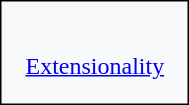<table border=1 style="border:0px">
<tr>
<td style="border:1px solid #000000; padding:1.0em; background-color:#F8F9FA"><br><a href='#'>Extensionality</a></td>
</tr>
</table>
